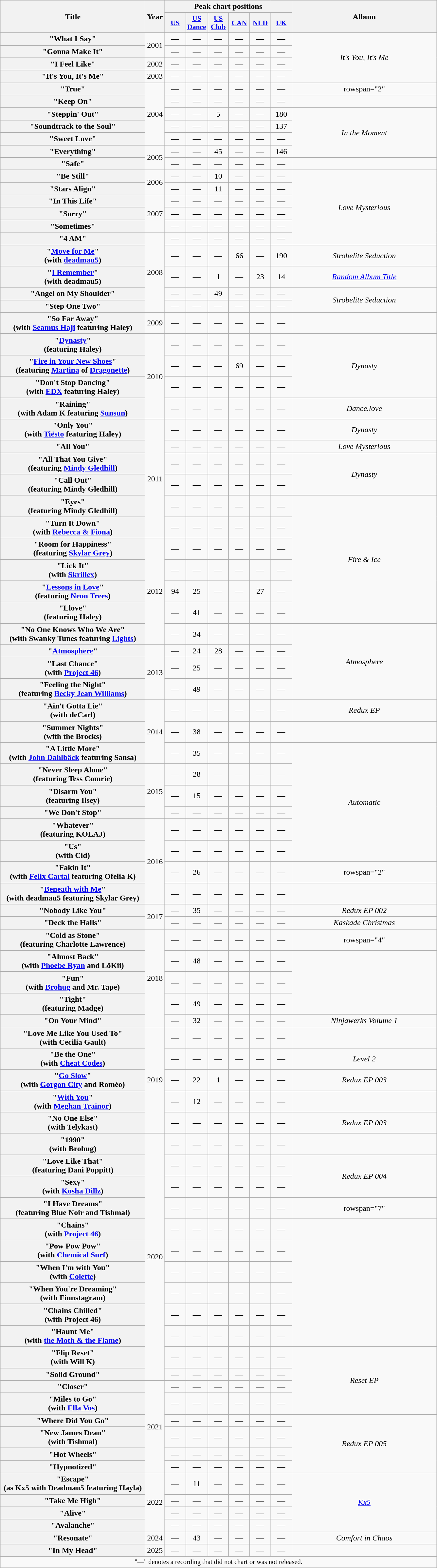<table class="wikitable plainrowheaders" style="text-align:center;" border="1">
<tr>
<th scope="col" rowspan="2" style="width:18em;">Title</th>
<th scope="col" rowspan="2" style="width:2em;">Year</th>
<th scope="col" colspan="6">Peak chart positions</th>
<th scope="col" rowspan="2" style="width:18em;">Album</th>
</tr>
<tr>
<th scope="col" style="width:2.5em;font-size:90%;"><a href='#'>US</a><br></th>
<th scope="col" style="width:2.5em;font-size:90%;"><a href='#'>US<br>Dance</a><br></th>
<th scope="col" style="width:2.5em;font-size:90%;"><a href='#'>US<br>Club</a><br></th>
<th scope="col" style="width:2.5em;font-size:90%;"><a href='#'>CAN</a><br></th>
<th scope="col" style="width:2.5em;font-size:90%;"><a href='#'>NLD</a><br></th>
<th scope="col" style="width:2.5em;font-size:90%;"><a href='#'>UK</a><br></th>
</tr>
<tr>
<th scope="row">"What I Say"</th>
<td rowspan="2">2001</td>
<td>—</td>
<td>—</td>
<td>—</td>
<td>—</td>
<td>—</td>
<td>—</td>
<td rowspan="4"><em>It's You, It's Me</em></td>
</tr>
<tr>
<th scope="row">"Gonna Make It"</th>
<td>—</td>
<td>—</td>
<td>—</td>
<td>—</td>
<td>—</td>
<td>—</td>
</tr>
<tr>
<th scope="row">"I Feel Like"</th>
<td>2002</td>
<td>—</td>
<td>—</td>
<td>—</td>
<td>—</td>
<td>—</td>
<td>—</td>
</tr>
<tr>
<th scope="row">"It's You, It's Me"</th>
<td>2003</td>
<td>—</td>
<td>—</td>
<td>—</td>
<td>—</td>
<td>—</td>
<td>—</td>
</tr>
<tr>
<th scope="row">"True"</th>
<td rowspan="5">2004</td>
<td>—</td>
<td>—</td>
<td>—</td>
<td>—</td>
<td>—</td>
<td>—</td>
<td>rowspan="2" </td>
</tr>
<tr>
<th scope="row">"Keep On"</th>
<td>—</td>
<td>—</td>
<td>—</td>
<td>—</td>
<td>—</td>
<td>—</td>
</tr>
<tr>
<th scope="row">"Steppin' Out"</th>
<td>—</td>
<td>—</td>
<td>5</td>
<td>—</td>
<td>—</td>
<td>180</td>
<td rowspan="4"><em>In the Moment</em></td>
</tr>
<tr>
<th scope="row">"Soundtrack to the Soul"</th>
<td>—</td>
<td>—</td>
<td>—</td>
<td>—</td>
<td>—</td>
<td>137</td>
</tr>
<tr>
<th scope="row">"Sweet Love"</th>
<td>—</td>
<td>—</td>
<td>—</td>
<td>—</td>
<td>—</td>
<td>—</td>
</tr>
<tr>
<th scope="row">"Everything"</th>
<td rowspan="2">2005</td>
<td>—</td>
<td>—</td>
<td>45</td>
<td>—</td>
<td>—</td>
<td>146</td>
</tr>
<tr>
<th scope="row">"Safe"</th>
<td>—</td>
<td>—</td>
<td>—</td>
<td>—</td>
<td>—</td>
<td>—</td>
<td></td>
</tr>
<tr>
<th scope="row">"Be Still"</th>
<td rowspan="2">2006</td>
<td>—</td>
<td>—</td>
<td>10</td>
<td>—</td>
<td>—</td>
<td>—</td>
<td rowspan="6"><em>Love Mysterious</em></td>
</tr>
<tr>
<th scope="row">"Stars Align"</th>
<td>—</td>
<td>—</td>
<td>11</td>
<td>—</td>
<td>—</td>
<td>—</td>
</tr>
<tr>
<th scope="row">"In This Life"</th>
<td rowspan="3">2007</td>
<td>—</td>
<td>—</td>
<td>—</td>
<td>—</td>
<td>—</td>
<td>—</td>
</tr>
<tr>
<th scope="row">"Sorry"</th>
<td>—</td>
<td>—</td>
<td>—</td>
<td>—</td>
<td>—</td>
<td>—</td>
</tr>
<tr>
<th scope="row">"Sometimes"</th>
<td>—</td>
<td>—</td>
<td>—</td>
<td>—</td>
<td>—</td>
<td>—</td>
</tr>
<tr>
<th scope="row">"4 AM"</th>
<td rowspan="5">2008</td>
<td>—</td>
<td>—</td>
<td>—</td>
<td>—</td>
<td>—</td>
<td>—</td>
</tr>
<tr>
<th scope="row">"<a href='#'>Move for Me</a>"<br><span>(with <a href='#'>deadmau5</a>)</span></th>
<td>—</td>
<td>—</td>
<td>—</td>
<td>66</td>
<td>—</td>
<td>190</td>
<td><em>Strobelite Seduction</em></td>
</tr>
<tr>
<th scope="row">"<a href='#'>I Remember</a>"<br><span>(with deadmau5)</span></th>
<td>—</td>
<td>—</td>
<td>1</td>
<td>—</td>
<td>23</td>
<td>14</td>
<td><em><a href='#'>Random Album Title</a></em></td>
</tr>
<tr>
<th scope="row">"Angel on My Shoulder"</th>
<td>—</td>
<td>—</td>
<td>49</td>
<td>—</td>
<td>—</td>
<td>—</td>
<td rowspan="2"><em>Strobelite Seduction</em></td>
</tr>
<tr>
<th scope="row">"Step One Two"</th>
<td>—</td>
<td>—</td>
<td>—</td>
<td>—</td>
<td>—</td>
<td>—</td>
</tr>
<tr>
<th scope="row">"So Far Away"<br><span>(with <a href='#'>Seamus Haji</a> featuring Haley)</span></th>
<td>2009</td>
<td>—</td>
<td>—</td>
<td>—</td>
<td>—</td>
<td>—</td>
<td>—</td>
<td></td>
</tr>
<tr>
<th scope="row">"<a href='#'>Dynasty</a>"<br><span>(featuring Haley)</span></th>
<td rowspan="4">2010</td>
<td>—</td>
<td>—</td>
<td>—</td>
<td>—</td>
<td>—</td>
<td>—</td>
<td rowspan="3"><em>Dynasty</em></td>
</tr>
<tr>
<th scope="row">"<a href='#'>Fire in Your New Shoes</a>"<br><span>(featuring <a href='#'>Martina</a> of <a href='#'>Dragonette</a>)</span></th>
<td>—</td>
<td>—</td>
<td>—</td>
<td>69</td>
<td>—</td>
<td>—</td>
</tr>
<tr>
<th scope="row">"Don't Stop Dancing"<br><span>(with <a href='#'>EDX</a> featuring Haley)</span></th>
<td>—</td>
<td>—</td>
<td>—</td>
<td>—</td>
<td>—</td>
<td>—</td>
</tr>
<tr>
<th scope="row">"Raining"<br><span>(with Adam K featuring <a href='#'>Sunsun</a>)</span></th>
<td>—</td>
<td>—</td>
<td>—</td>
<td>—</td>
<td>—</td>
<td>—</td>
<td><em>Dance.love</em></td>
</tr>
<tr>
<th scope="row">"Only You"<br><span>(with <a href='#'>Tiësto</a> featuring Haley)</span></th>
<td rowspan="6">2011</td>
<td>—</td>
<td>—</td>
<td>—</td>
<td>—</td>
<td>—</td>
<td>—</td>
<td><em>Dynasty</em></td>
</tr>
<tr>
<th scope="row">"All You"</th>
<td>—</td>
<td>—</td>
<td>—</td>
<td>—</td>
<td>—</td>
<td>—</td>
<td><em>Love Mysterious</em></td>
</tr>
<tr>
<th scope="row">"All That You Give"<br><span>(featuring <a href='#'>Mindy Gledhill</a>)</span></th>
<td>—</td>
<td>—</td>
<td>—</td>
<td>—</td>
<td>—</td>
<td>—</td>
<td rowspan="2"><em>Dynasty</em></td>
</tr>
<tr>
<th scope="row">"Call Out"<br><span>(featuring Mindy Gledhill)</span></th>
<td>—</td>
<td>—</td>
<td>—</td>
<td>—</td>
<td>—</td>
<td>—</td>
</tr>
<tr>
<th scope="row">"Eyes"<br><span>(featuring Mindy Gledhill)</span></th>
<td>—</td>
<td>—</td>
<td>—</td>
<td>—</td>
<td>—</td>
<td>—</td>
<td rowspan="6"><em>Fire & Ice</em></td>
</tr>
<tr>
<th scope="row">"Turn It Down"<br><span>(with <a href='#'>Rebecca & Fiona</a>)</span></th>
<td>—</td>
<td>—</td>
<td>—</td>
<td>—</td>
<td>—</td>
<td>—</td>
</tr>
<tr>
<th scope="row">"Room for Happiness"<br><span>(featuring <a href='#'>Skylar Grey</a>)</span></th>
<td rowspan="5">2012</td>
<td>—</td>
<td>—</td>
<td>—</td>
<td>—</td>
<td>—</td>
<td>—</td>
</tr>
<tr>
<th scope="row">"Lick It"<br><span>(with <a href='#'>Skrillex</a>)</span></th>
<td>—</td>
<td>—</td>
<td>—</td>
<td>—</td>
<td>—</td>
<td>—</td>
</tr>
<tr>
<th scope="row">"<a href='#'>Lessons in Love</a>"<br><span>(featuring <a href='#'>Neon Trees</a>)</span></th>
<td>94</td>
<td>25</td>
<td>—</td>
<td>—</td>
<td>27</td>
<td>—</td>
</tr>
<tr>
<th scope="row">"Llove"<br><span>(featuring Haley)</span></th>
<td>—</td>
<td>41</td>
<td>—</td>
<td>—</td>
<td>—</td>
<td>—</td>
</tr>
<tr>
<th scope="row">"No One Knows Who We Are"<br><span>(with Swanky Tunes featuring <a href='#'>Lights</a>)</span></th>
<td>—</td>
<td>34</td>
<td>—</td>
<td>—</td>
<td>—</td>
<td>—</td>
<td rowspan="4"><em>Atmosphere</em></td>
</tr>
<tr>
<th scope="row">"<a href='#'>Atmosphere</a>"</th>
<td rowspan="3">2013</td>
<td>—</td>
<td>24</td>
<td>28</td>
<td>—</td>
<td>—</td>
<td>—</td>
</tr>
<tr>
<th scope="row">"Last Chance"<br><span>(with <a href='#'>Project 46</a>)</span></th>
<td>—</td>
<td>25</td>
<td>—</td>
<td>—</td>
<td>—</td>
<td>—</td>
</tr>
<tr>
<th scope="row">"Feeling the Night"<br><span>(featuring <a href='#'>Becky Jean Williams</a>)</span></th>
<td>—</td>
<td>49</td>
<td>—</td>
<td>—</td>
<td>—</td>
<td>—</td>
</tr>
<tr>
<th scope="row">"Ain't Gotta Lie"<br><span>(with deCarl)</span></th>
<td rowspan="3">2014</td>
<td>—</td>
<td>—</td>
<td>—</td>
<td>—</td>
<td>—</td>
<td>—</td>
<td><em>Redux EP</em></td>
</tr>
<tr>
<th scope="row">"Summer Nights"<br><span>(with the Brocks)</span></th>
<td>—</td>
<td>38</td>
<td>—</td>
<td>—</td>
<td>—</td>
<td>—</td>
<td></td>
</tr>
<tr>
<th scope="row">"A Little More"<br><span>(with <a href='#'>John Dahlbäck</a> featuring Sansa)</span></th>
<td>—</td>
<td>35</td>
<td>—</td>
<td>—</td>
<td>—</td>
<td>—</td>
<td rowspan="6"><em>Automatic</em></td>
</tr>
<tr>
<th scope="row">"Never Sleep Alone"<br><span>(featuring Tess Comrie)</span></th>
<td rowspan="3">2015</td>
<td>—</td>
<td>28</td>
<td>—</td>
<td>—</td>
<td>—</td>
<td>—</td>
</tr>
<tr>
<th scope="row">"Disarm You"<br><span>(featuring Ilsey)</span></th>
<td>—</td>
<td>15</td>
<td>—</td>
<td>—</td>
<td>—</td>
<td>—</td>
</tr>
<tr>
<th scope="row">"We Don't Stop"</th>
<td>—</td>
<td>—</td>
<td>—</td>
<td>—</td>
<td>—</td>
<td>—</td>
</tr>
<tr>
<th scope="row">"Whatever"<br><span>(featuring KOLAJ)</span></th>
<td rowspan="4">2016</td>
<td>—</td>
<td>—</td>
<td>—</td>
<td>—</td>
<td>—</td>
<td>—</td>
</tr>
<tr>
<th scope="row">"Us"<br><span>(with Cid)</span></th>
<td>—</td>
<td>—</td>
<td>—</td>
<td>—</td>
<td>—</td>
<td>—</td>
</tr>
<tr>
<th scope="row">"Fakin It"<br><span>(with <a href='#'>Felix Cartal</a> featuring Ofelia K)</span></th>
<td>—</td>
<td>26</td>
<td>—</td>
<td>—</td>
<td>—</td>
<td>—</td>
<td>rowspan="2" </td>
</tr>
<tr>
<th scope="row">"<a href='#'>Beneath with Me</a>"<br><span>(with deadmau5 featuring Skylar Grey)</span></th>
<td>—</td>
<td>—</td>
<td>—</td>
<td>—</td>
<td>—</td>
<td>—</td>
</tr>
<tr>
<th scope="row">"Nobody Like You"</th>
<td rowspan="2">2017</td>
<td>—</td>
<td>35</td>
<td>—</td>
<td>—</td>
<td>—</td>
<td>—</td>
<td><em>Redux EP 002</em></td>
</tr>
<tr>
<th scope="row">"Deck the Halls"</th>
<td>—</td>
<td>—</td>
<td>—</td>
<td>—</td>
<td>—</td>
<td>—</td>
<td><em>Kaskade Christmas</em></td>
</tr>
<tr>
<th scope="row">"Cold as Stone" <br><span>(featuring Charlotte Lawrence)</span></th>
<td rowspan="5">2018</td>
<td>—</td>
<td>—</td>
<td>—</td>
<td>—</td>
<td>—</td>
<td>—</td>
<td>rowspan="4" </td>
</tr>
<tr>
<th scope="row">"Almost Back" <br><span>(with <a href='#'>Phoebe Ryan</a> and LöKii)</span></th>
<td>—</td>
<td>48</td>
<td>—</td>
<td>—</td>
<td>—</td>
<td>—</td>
</tr>
<tr>
<th scope="row">"Fun" <br><span>(with <a href='#'>Brohug</a> and Mr. Tape)</span></th>
<td>—</td>
<td>—</td>
<td>—</td>
<td>—</td>
<td>—</td>
<td>—</td>
</tr>
<tr>
<th scope="row">"Tight" <br><span>(featuring Madge)</span></th>
<td>—</td>
<td>49</td>
<td>—</td>
<td>—</td>
<td>—</td>
<td>—</td>
</tr>
<tr>
<th scope="row">"On Your Mind"</th>
<td>—</td>
<td>32</td>
<td>—</td>
<td>—</td>
<td>—</td>
<td>—</td>
<td><em>Ninjawerks Volume 1</em></td>
</tr>
<tr>
<th scope="row">"Love Me Like You Used To"<br><span>(with Cecilia Gault)</span></th>
<td rowspan="5">2019</td>
<td>—</td>
<td>—</td>
<td>—</td>
<td>—</td>
<td>—</td>
<td>—</td>
<td></td>
</tr>
<tr>
<th scope="row">"Be the One"<br><span>(with <a href='#'>Cheat Codes</a>)</span></th>
<td>—</td>
<td>—</td>
<td>—</td>
<td>—</td>
<td>—</td>
<td>—</td>
<td><em>Level 2</em></td>
</tr>
<tr>
<th scope="row">"<a href='#'>Go Slow</a>"<br><span>(with <a href='#'>Gorgon City</a> and Roméo)</span></th>
<td>—</td>
<td>22</td>
<td>1</td>
<td>—</td>
<td>—</td>
<td>—</td>
<td><em>Redux EP 003</em></td>
</tr>
<tr>
<th scope="row">"<a href='#'>With You</a>"<br><span>(with <a href='#'>Meghan Trainor</a>)</span></th>
<td>—</td>
<td>12</td>
<td>—</td>
<td>—</td>
<td>—</td>
<td>—</td>
<td></td>
</tr>
<tr>
<th scope="row">"No One Else" <br><span>(with Telykast)</span></th>
<td>—</td>
<td>—</td>
<td>—</td>
<td>—</td>
<td>—</td>
<td>—</td>
<td><em>Redux EP 003</em></td>
</tr>
<tr>
<th scope="row">"1990"<br><span>(with Brohug)</span></th>
<td rowspan="12">2020</td>
<td>—</td>
<td>—</td>
<td>—</td>
<td>—</td>
<td>—</td>
<td>—</td>
<td></td>
</tr>
<tr>
<th scope="row">"Love Like That"<br><span>(featuring Dani Poppitt)</span></th>
<td>—</td>
<td>—</td>
<td>—</td>
<td>—</td>
<td>—</td>
<td>—</td>
<td rowspan="2"><em>Redux EP 004</em></td>
</tr>
<tr>
<th scope="row">"Sexy"<br><span>(with <a href='#'>Kosha Dillz</a>)</span></th>
<td>—</td>
<td>—</td>
<td>—</td>
<td>—</td>
<td>—</td>
<td>—</td>
</tr>
<tr>
<th scope="row">"I Have Dreams"<br><span>(featuring Blue Noir and Tishmal)</span></th>
<td>—</td>
<td>—</td>
<td>—</td>
<td>—</td>
<td>—</td>
<td>—</td>
<td>rowspan="7" </td>
</tr>
<tr>
<th scope="row">"Chains"<br><span>(with <a href='#'>Project 46</a>)</span></th>
<td>—</td>
<td>—</td>
<td>—</td>
<td>—</td>
<td>—</td>
<td>—</td>
</tr>
<tr>
<th scope="row">"Pow Pow Pow"<br><span>(with <a href='#'>Chemical Surf</a>)</span></th>
<td>—</td>
<td>—</td>
<td>—</td>
<td>—</td>
<td>—</td>
<td>—</td>
</tr>
<tr>
<th scope="row">"When I'm with You"<br><span>(with <a href='#'>Colette</a>)</span></th>
<td>—</td>
<td>—</td>
<td>—</td>
<td>—</td>
<td>—</td>
<td>—</td>
</tr>
<tr>
<th scope="row">"When You're Dreaming"<br><span>(with Finnstagram)</span></th>
<td>—</td>
<td>—</td>
<td>—</td>
<td>—</td>
<td>—</td>
<td>—</td>
</tr>
<tr>
<th scope="row">"Chains Chilled"<br><span>(with Project 46)</span></th>
<td>—</td>
<td>—</td>
<td>—</td>
<td>—</td>
<td>—</td>
<td>—</td>
</tr>
<tr>
<th scope="row">"Haunt Me"<br><span>(with <a href='#'>the Moth & the Flame</a>)</span></th>
<td>—</td>
<td>—</td>
<td>—</td>
<td>—</td>
<td>—</td>
<td>—</td>
</tr>
<tr>
<th scope="row">"Flip Reset"<br><span>(with Will K)</span></th>
<td>—</td>
<td>—</td>
<td>—</td>
<td>—</td>
<td>—</td>
<td>—</td>
<td rowspan="4"><em>Reset EP</em></td>
</tr>
<tr>
<th scope="row">"Solid Ground"</th>
<td>—</td>
<td>—</td>
<td>—</td>
<td>—</td>
<td>—</td>
<td>—</td>
</tr>
<tr>
<th scope="row">"Closer"</th>
<td rowspan="6">2021</td>
<td>—</td>
<td>—</td>
<td>—</td>
<td>—</td>
<td>—</td>
<td>—</td>
</tr>
<tr>
<th scope="row">"Miles to Go"<br><span>(with <a href='#'>Ella Vos</a>)</span></th>
<td>—</td>
<td>—</td>
<td>—</td>
<td>—</td>
<td>—</td>
<td>—</td>
</tr>
<tr>
<th scope="row">"Where Did You Go"</th>
<td>—</td>
<td>—</td>
<td>—</td>
<td>—</td>
<td>—</td>
<td>—</td>
<td rowspan="4"><em>Redux EP 005</em></td>
</tr>
<tr>
<th scope="row">"New James Dean"<br><span>(with Tishmal)</span></th>
<td>—</td>
<td>—</td>
<td>—</td>
<td>—</td>
<td>—</td>
<td>—</td>
</tr>
<tr>
<th scope="row">"Hot Wheels"</th>
<td>—</td>
<td>—</td>
<td>—</td>
<td>—</td>
<td>—</td>
<td>—</td>
</tr>
<tr>
<th scope="row">"Hypnotized"</th>
<td>—</td>
<td>—</td>
<td>—</td>
<td>—</td>
<td>—</td>
<td>—</td>
</tr>
<tr>
<th scope="row">"Escape"<br><span>(as Kx5 with Deadmau5 featuring Hayla)</span></th>
<td rowspan="4">2022</td>
<td>—</td>
<td>11</td>
<td>—</td>
<td>—</td>
<td>—</td>
<td>—</td>
<td rowspan="4"><em><a href='#'>Kx5</a></em></td>
</tr>
<tr>
<th scope="row">"Take Me High"<br></th>
<td>—</td>
<td>—</td>
<td>—</td>
<td>—</td>
<td>—</td>
<td>—</td>
</tr>
<tr>
<th scope="row">"Alive"<br></th>
<td>—</td>
<td>—</td>
<td>—</td>
<td>—</td>
<td>—</td>
<td>—</td>
</tr>
<tr>
<th scope="row">"Avalanche"<br></th>
<td>—</td>
<td>—</td>
<td>—</td>
<td>—</td>
<td>—</td>
<td>—</td>
</tr>
<tr>
<th scope="row">"Resonate"<br></th>
<td>2024</td>
<td>—</td>
<td>43</td>
<td>—</td>
<td>—</td>
<td>—</td>
<td>—</td>
<td><em>Comfort in Chaos</em></td>
</tr>
<tr>
<th scope="row">"In My Head"<br></th>
<td>2025</td>
<td>—</td>
<td>—</td>
<td>—</td>
<td>—</td>
<td>—</td>
<td>—</td>
<td></td>
</tr>
<tr>
<td colspan="9" style="font-size:85%">"—" denotes a recording that did not chart or was not released.</td>
</tr>
</table>
